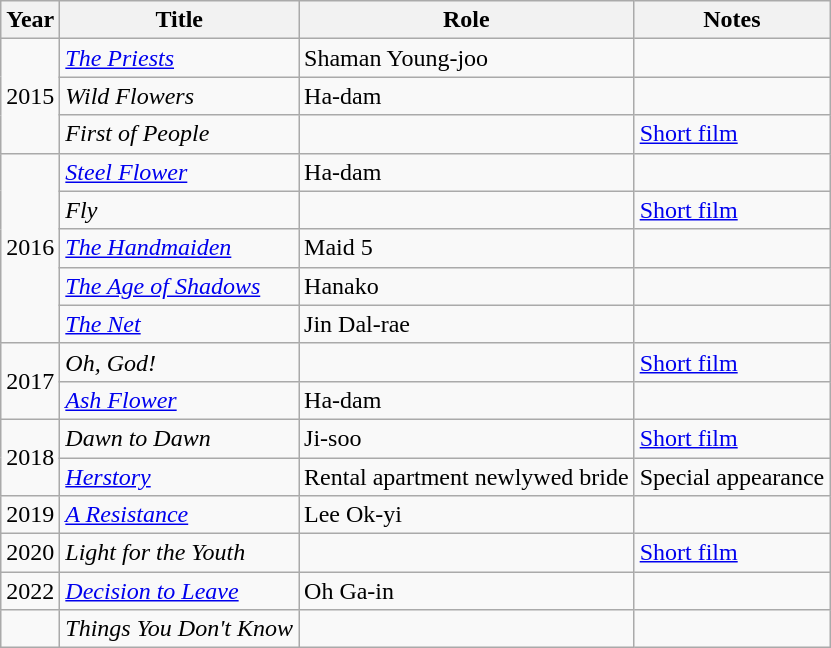<table class="wikitable sortable">
<tr>
<th>Year</th>
<th>Title</th>
<th>Role</th>
<th class="unsortable">Notes</th>
</tr>
<tr>
<td rowspan=3>2015</td>
<td><em><a href='#'>The Priests</a></em></td>
<td>Shaman Young-joo</td>
<td></td>
</tr>
<tr>
<td><em>Wild Flowers</em></td>
<td>Ha-dam</td>
<td></td>
</tr>
<tr>
<td><em>First of People</em></td>
<td></td>
<td><a href='#'>Short film</a></td>
</tr>
<tr>
<td rowspan=5>2016</td>
<td><em><a href='#'>Steel Flower</a></em></td>
<td>Ha-dam</td>
<td></td>
</tr>
<tr>
<td><em>Fly</em></td>
<td></td>
<td><a href='#'>Short film</a></td>
</tr>
<tr>
<td><em><a href='#'>The Handmaiden</a></em></td>
<td>Maid 5</td>
<td></td>
</tr>
<tr>
<td><em><a href='#'>The Age of Shadows</a></em></td>
<td>Hanako</td>
<td></td>
</tr>
<tr>
<td><em><a href='#'>The Net</a></em></td>
<td>Jin Dal-rae</td>
<td></td>
</tr>
<tr>
<td rowspan=2>2017</td>
<td><em>Oh, God!</em></td>
<td></td>
<td><a href='#'>Short film</a></td>
</tr>
<tr>
<td><em><a href='#'>Ash Flower</a></em></td>
<td>Ha-dam</td>
<td></td>
</tr>
<tr>
<td rowspan=2>2018</td>
<td><em>Dawn to Dawn</em></td>
<td>Ji-soo</td>
<td><a href='#'>Short film</a></td>
</tr>
<tr>
<td><em><a href='#'>Herstory</a></em></td>
<td>Rental apartment newlywed bride</td>
<td>Special appearance</td>
</tr>
<tr>
<td>2019</td>
<td><em><a href='#'>A Resistance</a></em></td>
<td>Lee Ok-yi</td>
<td></td>
</tr>
<tr>
<td>2020</td>
<td><em>Light for the Youth</em></td>
<td></td>
<td><a href='#'>Short film</a></td>
</tr>
<tr>
<td>2022</td>
<td><em><a href='#'>Decision to Leave</a></em></td>
<td>Oh Ga-in</td>
<td></td>
</tr>
<tr>
<td></td>
<td><em>Things You Don't Know</em></td>
<td></td>
<td></td>
</tr>
</table>
